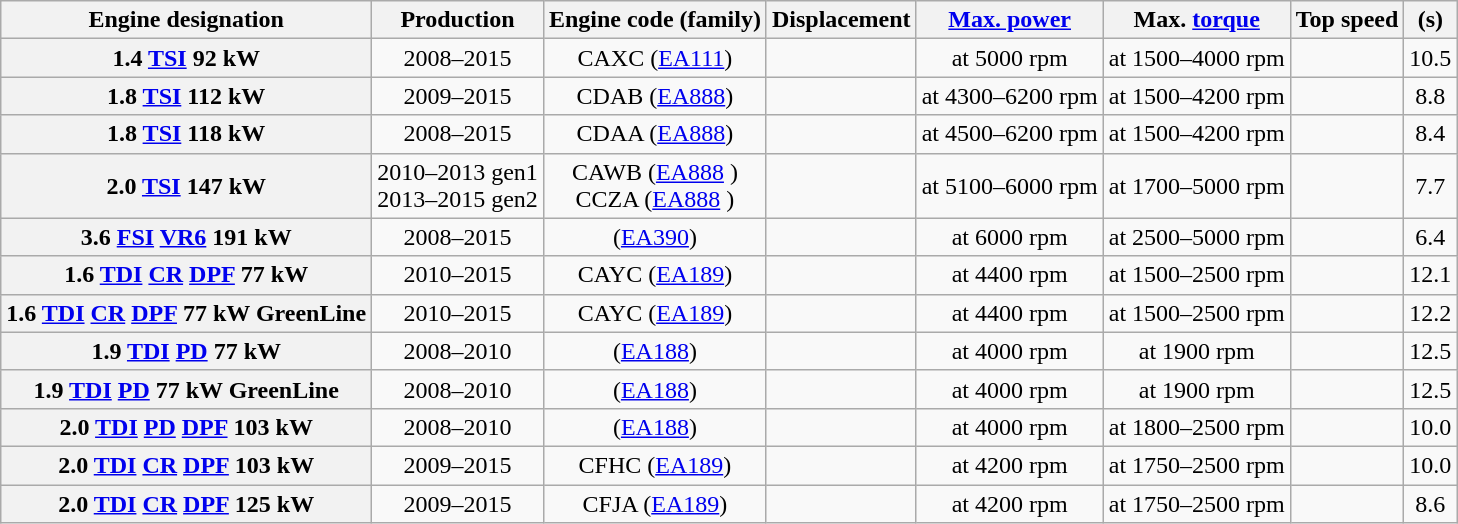<table class="wikitable sortable" style="text-align: center;">
<tr style="text-align:center; vertical-align:middle;">
<th>Engine designation</th>
<th>Production</th>
<th>Engine code (family)</th>
<th>Displacement</th>
<th><a href='#'>Max. power</a></th>
<th>Max. <a href='#'>torque</a></th>
<th>Top speed</th>
<th> (s)</th>
</tr>
<tr>
<th>1.4 <a href='#'>TSI</a> 92 kW</th>
<td>2008–2015</td>
<td>CAXC (<a href='#'>EA111</a>)</td>
<td></td>
<td> at 5000 rpm</td>
<td> at 1500–4000 rpm</td>
<td></td>
<td>10.5</td>
</tr>
<tr>
<th>1.8 <a href='#'>TSI</a> 112 kW</th>
<td>2009–2015</td>
<td>CDAB (<a href='#'>EA888</a>)</td>
<td></td>
<td> at 4300–6200 rpm</td>
<td> at 1500–4200 rpm</td>
<td></td>
<td>8.8</td>
</tr>
<tr>
<th>1.8 <a href='#'>TSI</a> 118 kW</th>
<td>2008–2015</td>
<td>CDAA (<a href='#'>EA888</a>)</td>
<td></td>
<td> at 4500–6200 rpm</td>
<td> at 1500–4200 rpm</td>
<td></td>
<td>8.4</td>
</tr>
<tr>
<th>2.0 <a href='#'>TSI</a> 147 kW</th>
<td>2010–2013 gen1<br>2013–2015 gen2</td>
<td>CAWB (<a href='#'>EA888</a> )<br>CCZA (<a href='#'>EA888</a> )</td>
<td></td>
<td> at 5100–6000 rpm</td>
<td> at 1700–5000 rpm</td>
<td></td>
<td>7.7</td>
</tr>
<tr>
<th>3.6 <a href='#'>FSI</a> <a href='#'>VR6</a> 191 kW</th>
<td>2008–2015</td>
<td>(<a href='#'>EA390</a>)</td>
<td></td>
<td> at 6000 rpm</td>
<td> at 2500–5000 rpm</td>
<td></td>
<td>6.4</td>
</tr>
<tr>
<th>1.6 <a href='#'>TDI</a> <a href='#'>CR</a> <a href='#'>DPF</a> 77 kW</th>
<td>2010–2015</td>
<td>CAYC  (<a href='#'>EA189</a>)</td>
<td></td>
<td> at 4400 rpm</td>
<td> at 1500–2500 rpm</td>
<td></td>
<td>12.1</td>
</tr>
<tr>
<th>1.6 <a href='#'>TDI</a> <a href='#'>CR</a> <a href='#'>DPF</a> 77 kW GreenLine</th>
<td>2010–2015</td>
<td>CAYC  (<a href='#'>EA189</a>)</td>
<td></td>
<td> at 4400 rpm</td>
<td> at 1500–2500 rpm</td>
<td></td>
<td>12.2</td>
</tr>
<tr>
<th>1.9 <a href='#'>TDI</a> <a href='#'>PD</a> 77 kW</th>
<td>2008–2010</td>
<td>(<a href='#'>EA188</a>)</td>
<td></td>
<td> at 4000 rpm</td>
<td> at 1900 rpm</td>
<td></td>
<td>12.5</td>
</tr>
<tr>
<th>1.9 <a href='#'>TDI</a> <a href='#'>PD</a> 77 kW GreenLine</th>
<td>2008–2010</td>
<td>(<a href='#'>EA188</a>)</td>
<td></td>
<td> at 4000 rpm</td>
<td> at 1900 rpm</td>
<td></td>
<td>12.5</td>
</tr>
<tr>
<th>2.0 <a href='#'>TDI</a> <a href='#'>PD</a> <a href='#'>DPF</a> 103 kW</th>
<td>2008–2010</td>
<td>(<a href='#'>EA188</a>)</td>
<td></td>
<td> at 4000 rpm</td>
<td> at 1800–2500 rpm</td>
<td></td>
<td>10.0</td>
</tr>
<tr>
<th>2.0 <a href='#'>TDI</a> <a href='#'>CR</a> <a href='#'>DPF</a> 103 kW</th>
<td>2009–2015</td>
<td>CFHC (<a href='#'>EA189</a>)</td>
<td></td>
<td> at 4200 rpm</td>
<td> at 1750–2500 rpm</td>
<td></td>
<td>10.0</td>
</tr>
<tr>
<th>2.0 <a href='#'>TDI</a> <a href='#'>CR</a> <a href='#'>DPF</a> 125 kW</th>
<td>2009–2015</td>
<td>CFJA  (<a href='#'>EA189</a>)</td>
<td></td>
<td> at 4200 rpm</td>
<td> at 1750–2500 rpm</td>
<td></td>
<td>8.6</td>
</tr>
</table>
